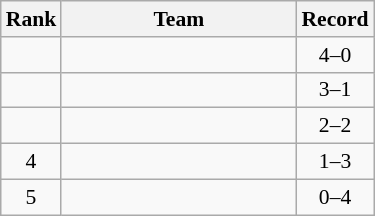<table class="wikitable" style="font-size:90%;">
<tr>
<th>Rank</th>
<th width=150px>Team</th>
<th>Record</th>
</tr>
<tr>
<td align=center></td>
<td></td>
<td align=center>4–0</td>
</tr>
<tr>
<td align=center></td>
<td></td>
<td align=center>3–1</td>
</tr>
<tr>
<td align=center></td>
<td></td>
<td align=center>2–2</td>
</tr>
<tr>
<td align=center>4</td>
<td></td>
<td align=center>1–3</td>
</tr>
<tr>
<td align=center>5</td>
<td></td>
<td align=center>0–4</td>
</tr>
</table>
